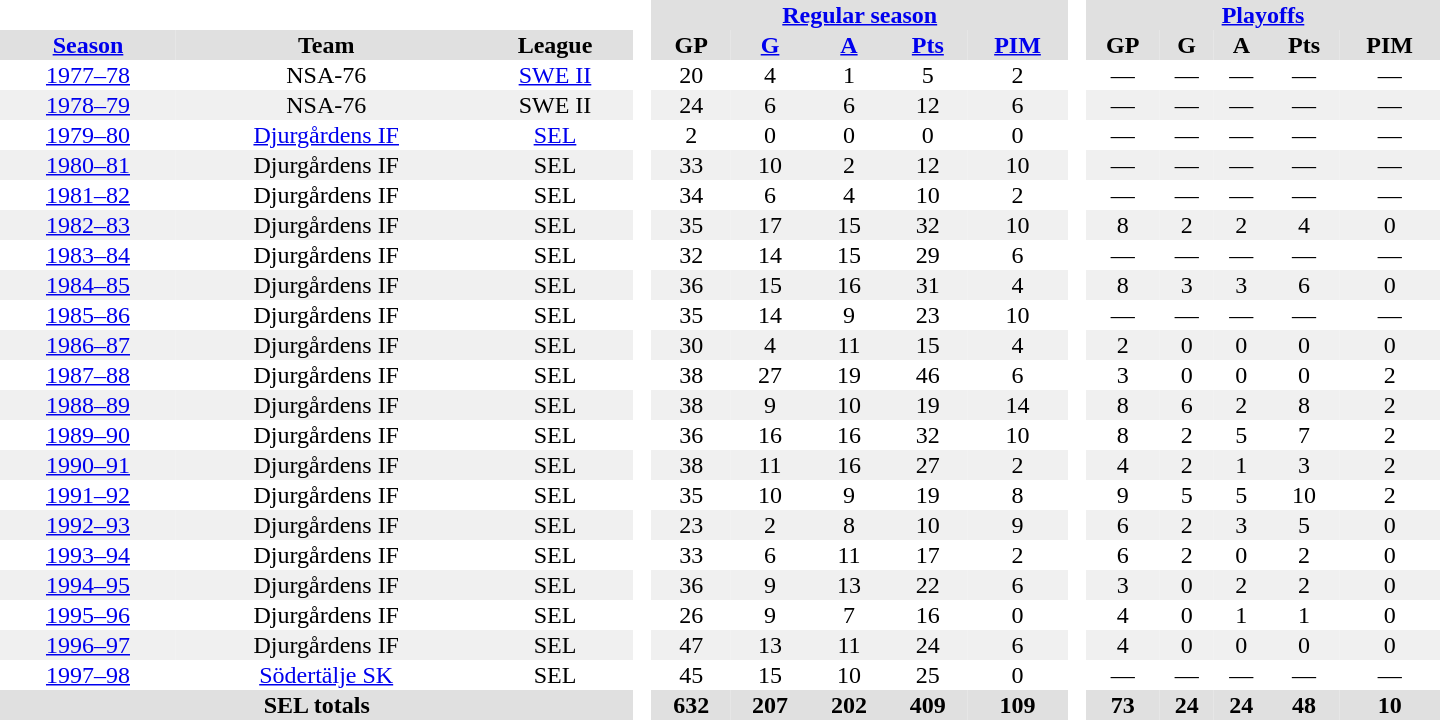<table border="0" cellpadding="1" cellspacing="0" style="text-align:center; width:60em">
<tr bgcolor="#e0e0e0">
<th colspan="3" bgcolor="#ffffff"> </th>
<th rowspan="99" bgcolor="#ffffff"> </th>
<th colspan="5"><a href='#'>Regular season</a></th>
<th rowspan="99" bgcolor="#ffffff"> </th>
<th colspan="5"><a href='#'>Playoffs</a></th>
</tr>
<tr bgcolor="#e0e0e0">
<th><a href='#'>Season</a></th>
<th>Team</th>
<th>League</th>
<th>GP</th>
<th><a href='#'>G</a></th>
<th><a href='#'>A</a></th>
<th><a href='#'>Pts</a></th>
<th><a href='#'>PIM</a></th>
<th>GP</th>
<th>G</th>
<th>A</th>
<th>Pts</th>
<th>PIM</th>
</tr>
<tr>
<td><a href='#'>1977–78</a></td>
<td>NSA-76</td>
<td><a href='#'>SWE II</a></td>
<td>20</td>
<td>4</td>
<td>1</td>
<td>5</td>
<td>2</td>
<td>—</td>
<td>—</td>
<td>—</td>
<td>—</td>
<td>—</td>
</tr>
<tr bgcolor="#f0f0f0">
<td><a href='#'>1978–79</a></td>
<td>NSA-76</td>
<td>SWE II</td>
<td>24</td>
<td>6</td>
<td>6</td>
<td>12</td>
<td>6</td>
<td>—</td>
<td>—</td>
<td>—</td>
<td>—</td>
<td>—</td>
</tr>
<tr>
<td><a href='#'>1979–80</a></td>
<td><a href='#'>Djurgårdens IF</a></td>
<td><a href='#'>SEL</a></td>
<td>2</td>
<td>0</td>
<td>0</td>
<td>0</td>
<td>0</td>
<td>—</td>
<td>—</td>
<td>—</td>
<td>—</td>
<td>—</td>
</tr>
<tr bgcolor="#f0f0f0">
<td><a href='#'>1980–81</a></td>
<td>Djurgårdens IF</td>
<td>SEL</td>
<td>33</td>
<td>10</td>
<td>2</td>
<td>12</td>
<td>10</td>
<td>—</td>
<td>—</td>
<td>—</td>
<td>—</td>
<td>—</td>
</tr>
<tr>
<td><a href='#'>1981–82</a></td>
<td>Djurgårdens IF</td>
<td>SEL</td>
<td>34</td>
<td>6</td>
<td>4</td>
<td>10</td>
<td>2</td>
<td>—</td>
<td>—</td>
<td>—</td>
<td>—</td>
<td>—</td>
</tr>
<tr bgcolor="#f0f0f0">
<td><a href='#'>1982–83</a></td>
<td>Djurgårdens IF</td>
<td>SEL</td>
<td>35</td>
<td>17</td>
<td>15</td>
<td>32</td>
<td>10</td>
<td>8</td>
<td>2</td>
<td>2</td>
<td>4</td>
<td>0</td>
</tr>
<tr>
<td><a href='#'>1983–84</a></td>
<td>Djurgårdens IF</td>
<td>SEL</td>
<td>32</td>
<td>14</td>
<td>15</td>
<td>29</td>
<td>6</td>
<td>—</td>
<td>—</td>
<td>—</td>
<td>—</td>
<td>—</td>
</tr>
<tr bgcolor="#f0f0f0">
<td><a href='#'>1984–85</a></td>
<td>Djurgårdens IF</td>
<td>SEL</td>
<td>36</td>
<td>15</td>
<td>16</td>
<td>31</td>
<td>4</td>
<td>8</td>
<td>3</td>
<td>3</td>
<td>6</td>
<td>0</td>
</tr>
<tr>
<td><a href='#'>1985–86</a></td>
<td>Djurgårdens IF</td>
<td>SEL</td>
<td>35</td>
<td>14</td>
<td>9</td>
<td>23</td>
<td>10</td>
<td>—</td>
<td>—</td>
<td>—</td>
<td>—</td>
<td>—</td>
</tr>
<tr bgcolor="#f0f0f0">
<td><a href='#'>1986–87</a></td>
<td>Djurgårdens IF</td>
<td>SEL</td>
<td>30</td>
<td>4</td>
<td>11</td>
<td>15</td>
<td>4</td>
<td>2</td>
<td>0</td>
<td>0</td>
<td>0</td>
<td>0</td>
</tr>
<tr>
<td><a href='#'>1987–88</a></td>
<td>Djurgårdens IF</td>
<td>SEL</td>
<td>38</td>
<td>27</td>
<td>19</td>
<td>46</td>
<td>6</td>
<td>3</td>
<td>0</td>
<td>0</td>
<td>0</td>
<td>2</td>
</tr>
<tr bgcolor="#f0f0f0">
<td><a href='#'>1988–89</a></td>
<td>Djurgårdens IF</td>
<td>SEL</td>
<td>38</td>
<td>9</td>
<td>10</td>
<td>19</td>
<td>14</td>
<td>8</td>
<td>6</td>
<td>2</td>
<td>8</td>
<td>2</td>
</tr>
<tr>
<td><a href='#'>1989–90</a></td>
<td>Djurgårdens IF</td>
<td>SEL</td>
<td>36</td>
<td>16</td>
<td>16</td>
<td>32</td>
<td>10</td>
<td>8</td>
<td>2</td>
<td>5</td>
<td>7</td>
<td>2</td>
</tr>
<tr bgcolor="#f0f0f0">
<td><a href='#'>1990–91</a></td>
<td>Djurgårdens IF</td>
<td>SEL</td>
<td>38</td>
<td>11</td>
<td>16</td>
<td>27</td>
<td>2</td>
<td>4</td>
<td>2</td>
<td>1</td>
<td>3</td>
<td>2</td>
</tr>
<tr>
<td><a href='#'>1991–92</a></td>
<td>Djurgårdens IF</td>
<td>SEL</td>
<td>35</td>
<td>10</td>
<td>9</td>
<td>19</td>
<td>8</td>
<td>9</td>
<td>5</td>
<td>5</td>
<td>10</td>
<td>2</td>
</tr>
<tr bgcolor="#f0f0f0">
<td><a href='#'>1992–93</a></td>
<td>Djurgårdens IF</td>
<td>SEL</td>
<td>23</td>
<td>2</td>
<td>8</td>
<td>10</td>
<td>9</td>
<td>6</td>
<td>2</td>
<td>3</td>
<td>5</td>
<td>0</td>
</tr>
<tr>
<td><a href='#'>1993–94</a></td>
<td>Djurgårdens IF</td>
<td>SEL</td>
<td>33</td>
<td>6</td>
<td>11</td>
<td>17</td>
<td>2</td>
<td>6</td>
<td>2</td>
<td>0</td>
<td>2</td>
<td>0</td>
</tr>
<tr bgcolor="#f0f0f0">
<td><a href='#'>1994–95</a></td>
<td>Djurgårdens IF</td>
<td>SEL</td>
<td>36</td>
<td>9</td>
<td>13</td>
<td>22</td>
<td>6</td>
<td>3</td>
<td>0</td>
<td>2</td>
<td>2</td>
<td>0</td>
</tr>
<tr>
<td><a href='#'>1995–96</a></td>
<td>Djurgårdens IF</td>
<td>SEL</td>
<td>26</td>
<td>9</td>
<td>7</td>
<td>16</td>
<td>0</td>
<td>4</td>
<td>0</td>
<td>1</td>
<td>1</td>
<td>0</td>
</tr>
<tr bgcolor="#f0f0f0">
<td><a href='#'>1996–97</a></td>
<td>Djurgårdens IF</td>
<td>SEL</td>
<td>47</td>
<td>13</td>
<td>11</td>
<td>24</td>
<td>6</td>
<td>4</td>
<td>0</td>
<td>0</td>
<td>0</td>
<td>0</td>
</tr>
<tr>
<td><a href='#'>1997–98</a></td>
<td><a href='#'>Södertälje SK</a></td>
<td>SEL</td>
<td>45</td>
<td>15</td>
<td>10</td>
<td>25</td>
<td>0</td>
<td>—</td>
<td>—</td>
<td>—</td>
<td>—</td>
<td>—</td>
</tr>
<tr bgcolor="#e0e0e0">
<th colspan="3">SEL totals</th>
<th>632</th>
<th>207</th>
<th>202</th>
<th>409</th>
<th>109</th>
<th>73</th>
<th>24</th>
<th>24</th>
<th>48</th>
<th>10</th>
</tr>
</table>
